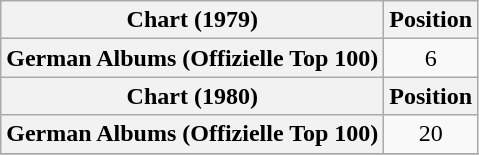<table class="wikitable plainrowheaders" style="text-align:center">
<tr>
<th scope="col">Chart (1979)</th>
<th scope="col">Position</th>
</tr>
<tr>
<th scope="row">German Albums (Offizielle Top 100)</th>
<td>6</td>
</tr>
<tr>
<th scope="col">Chart (1980)</th>
<th scope="col">Position</th>
</tr>
<tr>
<th scope="row">German Albums (Offizielle Top 100)</th>
<td>20</td>
</tr>
<tr>
</tr>
</table>
